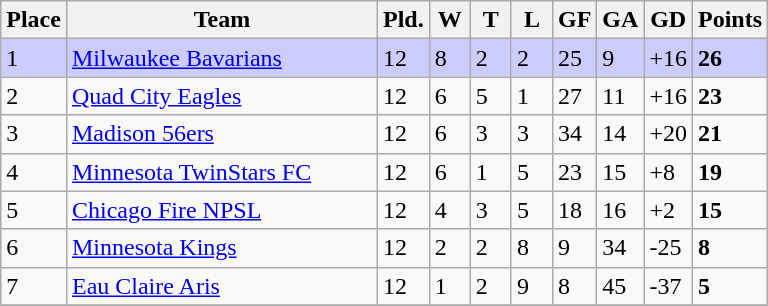<table class="wikitable">
<tr>
<th>Place</th>
<th width="200">Team</th>
<th width="20">Pld.</th>
<th width="20">W</th>
<th width="20">T</th>
<th width="20">L</th>
<th width="20">GF</th>
<th width="20">GA</th>
<th width="25">GD</th>
<th>Points</th>
</tr>
<tr bgcolor=#CCCCFF>
<td>1</td>
<td><a href='#'>Milwaukee Bavarians</a></td>
<td>12</td>
<td>8</td>
<td>2</td>
<td>2</td>
<td>25</td>
<td>9</td>
<td>+16</td>
<td><strong>26</strong></td>
</tr>
<tr>
<td>2</td>
<td><a href='#'>Quad City Eagles</a></td>
<td>12</td>
<td>6</td>
<td>5</td>
<td>1</td>
<td>27</td>
<td>11</td>
<td>+16</td>
<td><strong>23</strong></td>
</tr>
<tr>
<td>3</td>
<td><a href='#'>Madison 56ers</a></td>
<td>12</td>
<td>6</td>
<td>3</td>
<td>3</td>
<td>34</td>
<td>14</td>
<td>+20</td>
<td><strong>21</strong></td>
</tr>
<tr>
<td>4</td>
<td><a href='#'>Minnesota TwinStars FC</a></td>
<td>12</td>
<td>6</td>
<td>1</td>
<td>5</td>
<td>23</td>
<td>15</td>
<td>+8</td>
<td><strong>19</strong></td>
</tr>
<tr>
<td>5</td>
<td><a href='#'>Chicago Fire NPSL</a></td>
<td>12</td>
<td>4</td>
<td>3</td>
<td>5</td>
<td>18</td>
<td>16</td>
<td>+2</td>
<td><strong>15</strong></td>
</tr>
<tr>
<td>6</td>
<td><a href='#'>Minnesota Kings</a></td>
<td>12</td>
<td>2</td>
<td>2</td>
<td>8</td>
<td>9</td>
<td>34</td>
<td>-25</td>
<td><strong>8</strong></td>
</tr>
<tr>
<td>7</td>
<td><a href='#'>Eau Claire Aris</a></td>
<td>12</td>
<td>1</td>
<td>2</td>
<td>9</td>
<td>8</td>
<td>45</td>
<td>-37</td>
<td><strong>5</strong></td>
</tr>
<tr>
</tr>
</table>
